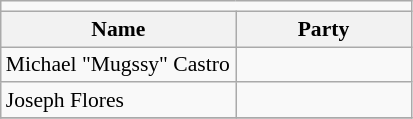<table class=wikitable style="font-size:90%">
<tr>
<td colspan=4 bgcolor=></td>
</tr>
<tr>
<th width=150px>Name</th>
<th colspan=2 width=110px>Party</th>
</tr>
<tr>
<td>Michael "Mugssy" Castro</td>
<td></td>
</tr>
<tr>
<td>Joseph Flores</td>
<td></td>
</tr>
<tr>
</tr>
</table>
